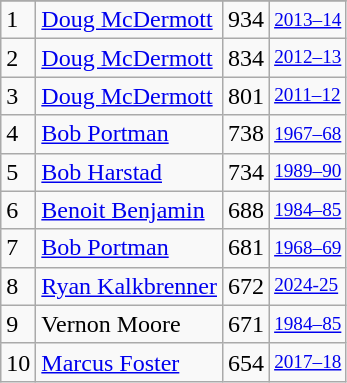<table class="wikitable">
<tr>
</tr>
<tr>
<td>1</td>
<td><a href='#'>Doug McDermott</a></td>
<td>934</td>
<td style="font-size:80%;"><a href='#'>2013–14</a></td>
</tr>
<tr>
<td>2</td>
<td><a href='#'>Doug McDermott</a></td>
<td>834</td>
<td style="font-size:80%;"><a href='#'>2012–13</a></td>
</tr>
<tr>
<td>3</td>
<td><a href='#'>Doug McDermott</a></td>
<td>801</td>
<td style="font-size:80%;"><a href='#'>2011–12</a></td>
</tr>
<tr>
<td>4</td>
<td><a href='#'>Bob Portman</a></td>
<td>738</td>
<td style="font-size:80%;"><a href='#'>1967–68</a></td>
</tr>
<tr>
<td>5</td>
<td><a href='#'>Bob Harstad</a></td>
<td>734</td>
<td style="font-size:80%;"><a href='#'>1989–90</a></td>
</tr>
<tr>
<td>6</td>
<td><a href='#'>Benoit Benjamin</a></td>
<td>688</td>
<td style="font-size:80%;"><a href='#'>1984–85</a></td>
</tr>
<tr>
<td>7</td>
<td><a href='#'>Bob Portman</a></td>
<td>681</td>
<td style="font-size:80%;"><a href='#'>1968–69</a></td>
</tr>
<tr>
<td>8</td>
<td><a href='#'>Ryan Kalkbrenner</a></td>
<td>672</td>
<td style="font-size:80%;"><a href='#'>2024-25</a></td>
</tr>
<tr>
<td>9</td>
<td>Vernon Moore</td>
<td>671</td>
<td style="font-size:80%;"><a href='#'>1984–85</a></td>
</tr>
<tr>
<td>10</td>
<td><a href='#'>Marcus Foster</a></td>
<td>654</td>
<td style="font-size:80%;"><a href='#'>2017–18</a></td>
</tr>
</table>
